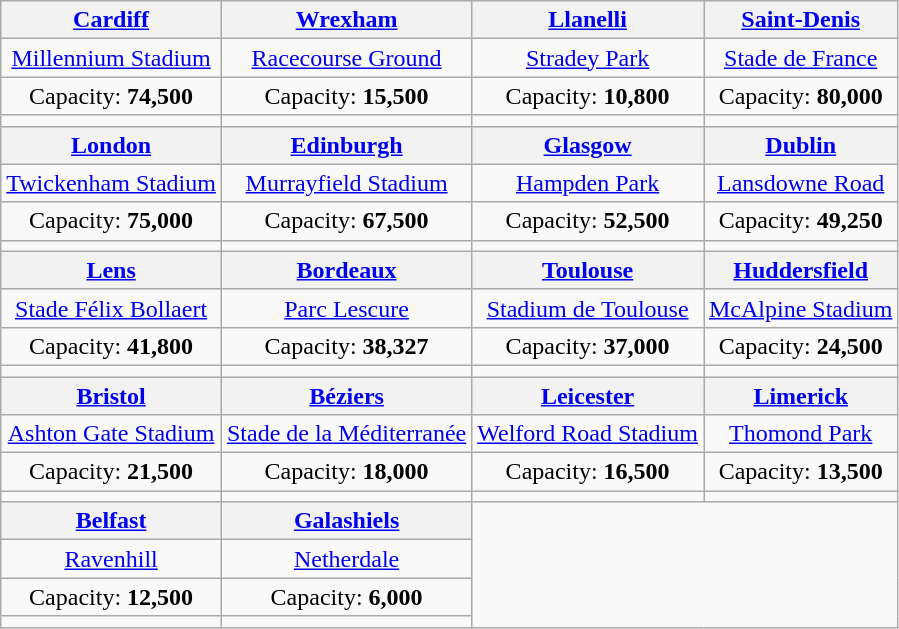<table class="wikitable" style="text-align:center">
<tr>
<th> <a href='#'>Cardiff</a></th>
<th> <a href='#'>Wrexham</a></th>
<th> <a href='#'>Llanelli</a></th>
<th> <a href='#'>Saint-Denis</a></th>
</tr>
<tr>
<td><a href='#'>Millennium Stadium</a></td>
<td><a href='#'>Racecourse Ground</a></td>
<td><a href='#'>Stradey Park</a></td>
<td><a href='#'>Stade de France</a></td>
</tr>
<tr>
<td>Capacity: <strong>74,500</strong></td>
<td>Capacity: <strong>15,500</strong></td>
<td>Capacity: <strong>10,800</strong></td>
<td>Capacity: <strong>80,000</strong></td>
</tr>
<tr>
<td></td>
<td></td>
<td></td>
<td></td>
</tr>
<tr>
<th> <a href='#'>London</a></th>
<th> <a href='#'>Edinburgh</a></th>
<th> <a href='#'>Glasgow</a></th>
<th> <a href='#'>Dublin</a></th>
</tr>
<tr>
<td><a href='#'>Twickenham Stadium</a></td>
<td><a href='#'>Murrayfield Stadium</a></td>
<td><a href='#'>Hampden Park</a></td>
<td><a href='#'>Lansdowne Road</a></td>
</tr>
<tr>
<td>Capacity: <strong>75,000</strong></td>
<td>Capacity: <strong>67,500</strong></td>
<td>Capacity: <strong>52,500</strong></td>
<td>Capacity: <strong>49,250</strong></td>
</tr>
<tr>
<td></td>
<td></td>
<td></td>
<td></td>
</tr>
<tr>
<th> <a href='#'>Lens</a></th>
<th> <a href='#'>Bordeaux</a></th>
<th> <a href='#'>Toulouse</a></th>
<th> <a href='#'>Huddersfield</a></th>
</tr>
<tr>
<td><a href='#'>Stade Félix Bollaert</a></td>
<td><a href='#'>Parc Lescure</a></td>
<td><a href='#'>Stadium de Toulouse</a></td>
<td><a href='#'>McAlpine Stadium</a></td>
</tr>
<tr>
<td>Capacity: <strong>41,800</strong></td>
<td>Capacity: <strong>38,327</strong></td>
<td>Capacity: <strong>37,000</strong></td>
<td>Capacity: <strong>24,500</strong></td>
</tr>
<tr>
<td></td>
<td></td>
<td></td>
<td></td>
</tr>
<tr>
<th> <a href='#'>Bristol</a></th>
<th> <a href='#'>Béziers</a></th>
<th> <a href='#'>Leicester</a></th>
<th> <a href='#'>Limerick</a></th>
</tr>
<tr>
<td><a href='#'>Ashton Gate Stadium</a></td>
<td><a href='#'>Stade de la Méditerranée</a></td>
<td><a href='#'>Welford Road Stadium</a></td>
<td><a href='#'>Thomond Park</a></td>
</tr>
<tr>
<td>Capacity: <strong>21,500</strong></td>
<td>Capacity: <strong>18,000</strong></td>
<td>Capacity: <strong>16,500</strong></td>
<td>Capacity: <strong>13,500</strong></td>
</tr>
<tr>
<td></td>
<td></td>
<td></td>
<td></td>
</tr>
<tr>
<th> <a href='#'>Belfast</a></th>
<th> <a href='#'>Galashiels</a></th>
</tr>
<tr>
<td><a href='#'>Ravenhill</a></td>
<td><a href='#'>Netherdale</a></td>
</tr>
<tr>
<td>Capacity: <strong>12,500</strong></td>
<td>Capacity: <strong>6,000</strong></td>
</tr>
<tr>
<td></td>
<td></td>
</tr>
</table>
